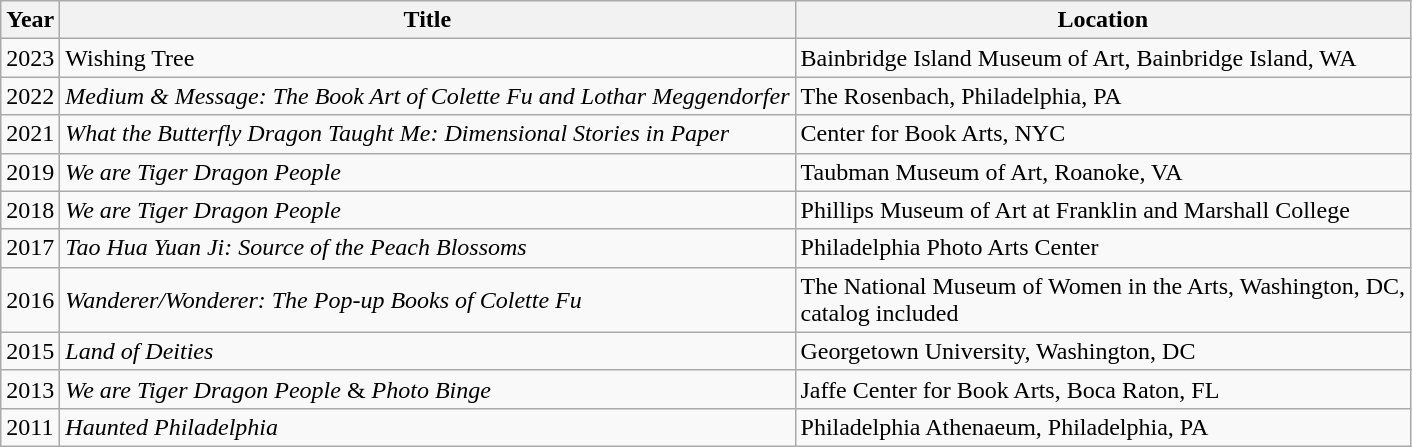<table class="wikitable sortable">
<tr>
<th>Year</th>
<th>Title</th>
<th class="unsortable">Location</th>
</tr>
<tr>
<td>2023</td>
<td>Wishing Tree</td>
<td>Bainbridge Island Museum of Art, Bainbridge Island, WA</td>
</tr>
<tr>
<td>2022</td>
<td><em>Medium & Message: The Book Art of Colette Fu and Lothar Meggendorfer</em></td>
<td>The Rosenbach, Philadelphia, PA</td>
</tr>
<tr>
<td>2021</td>
<td><em>What the Butterfly Dragon Taught Me: Dimensional Stories in Paper</em></td>
<td>Center for Book Arts, NYC</td>
</tr>
<tr>
<td>2019</td>
<td><em>We are Tiger Dragon People</em></td>
<td>Taubman Museum of Art, Roanoke, VA</td>
</tr>
<tr>
<td>2018</td>
<td><em>We are Tiger Dragon People</em></td>
<td>Phillips Museum of Art at Franklin and Marshall College</td>
</tr>
<tr>
<td>2017</td>
<td><em>Tao Hua Yuan Ji: Source of the Peach Blossoms</em></td>
<td>Philadelphia Photo Arts Center</td>
</tr>
<tr>
<td>2016</td>
<td><em>Wanderer/Wonderer: The Pop-up Books of Colette Fu</em></td>
<td>The National Museum of Women in the Arts, Washington, DC,<br>catalog included</td>
</tr>
<tr>
<td>2015</td>
<td><em>Land of Deities</em> </td>
<td>Georgetown University, Washington, DC</td>
</tr>
<tr>
<td>2013</td>
<td><em>We are Tiger Dragon People</em> & <em>Photo Binge</em></td>
<td>Jaffe Center for Book Arts, Boca Raton, FL</td>
</tr>
<tr>
<td>2011</td>
<td><em>Haunted Philadelphia</em></td>
<td>Philadelphia Athenaeum, Philadelphia, PA</td>
</tr>
</table>
